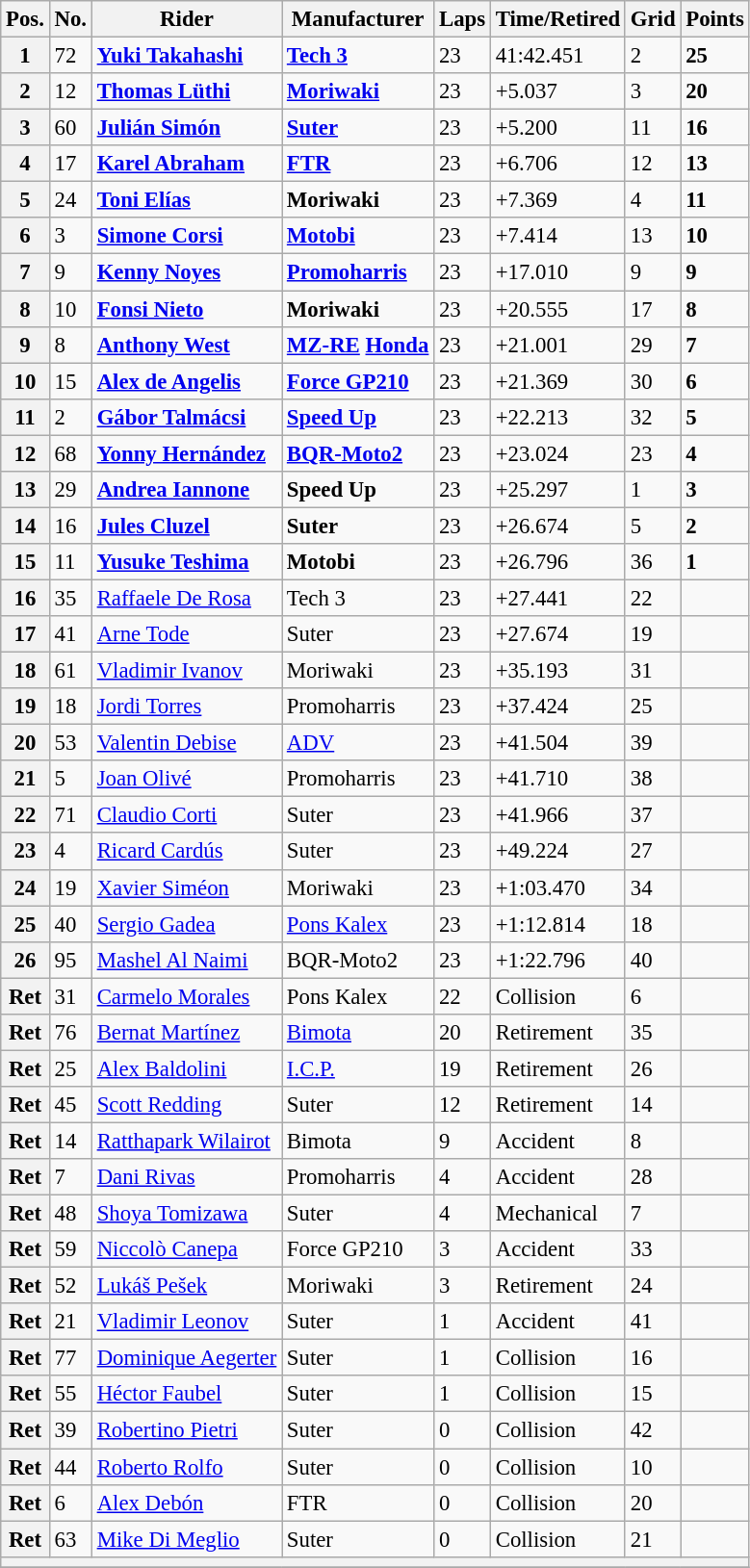<table class="wikitable" style="font-size: 95%;">
<tr>
<th>Pos.</th>
<th>No.</th>
<th>Rider</th>
<th>Manufacturer</th>
<th>Laps</th>
<th>Time/Retired</th>
<th>Grid</th>
<th>Points</th>
</tr>
<tr>
<th>1</th>
<td>72</td>
<td> <strong><a href='#'>Yuki Takahashi</a></strong></td>
<td><strong><a href='#'>Tech 3</a></strong></td>
<td>23</td>
<td>41:42.451</td>
<td>2</td>
<td><strong>25</strong></td>
</tr>
<tr>
<th>2</th>
<td>12</td>
<td> <strong><a href='#'>Thomas Lüthi</a></strong></td>
<td><strong><a href='#'>Moriwaki</a></strong></td>
<td>23</td>
<td>+5.037</td>
<td>3</td>
<td><strong>20</strong></td>
</tr>
<tr>
<th>3</th>
<td>60</td>
<td> <strong><a href='#'>Julián Simón</a></strong></td>
<td><strong><a href='#'>Suter</a></strong></td>
<td>23</td>
<td>+5.200</td>
<td>11</td>
<td><strong>16</strong></td>
</tr>
<tr>
<th>4</th>
<td>17</td>
<td> <strong><a href='#'>Karel Abraham</a></strong></td>
<td><strong><a href='#'>FTR</a></strong></td>
<td>23</td>
<td>+6.706</td>
<td>12</td>
<td><strong>13</strong></td>
</tr>
<tr>
<th>5</th>
<td>24</td>
<td> <strong><a href='#'>Toni Elías</a></strong></td>
<td><strong>Moriwaki</strong></td>
<td>23</td>
<td>+7.369</td>
<td>4</td>
<td><strong>11</strong></td>
</tr>
<tr>
<th>6</th>
<td>3</td>
<td> <strong><a href='#'>Simone Corsi</a></strong></td>
<td><strong><a href='#'>Motobi</a></strong></td>
<td>23</td>
<td>+7.414</td>
<td>13</td>
<td><strong>10</strong></td>
</tr>
<tr>
<th>7</th>
<td>9</td>
<td> <strong><a href='#'>Kenny Noyes</a></strong></td>
<td><strong><a href='#'>Promoharris</a></strong></td>
<td>23</td>
<td>+17.010</td>
<td>9</td>
<td><strong>9</strong></td>
</tr>
<tr>
<th>8</th>
<td>10</td>
<td> <strong><a href='#'>Fonsi Nieto</a></strong></td>
<td><strong>Moriwaki</strong></td>
<td>23</td>
<td>+20.555</td>
<td>17</td>
<td><strong>8</strong></td>
</tr>
<tr>
<th>9</th>
<td>8</td>
<td> <strong><a href='#'>Anthony West</a></strong></td>
<td><strong><a href='#'>MZ-RE</a> <a href='#'>Honda</a></strong></td>
<td>23</td>
<td>+21.001</td>
<td>29</td>
<td><strong>7</strong></td>
</tr>
<tr>
<th>10</th>
<td>15</td>
<td> <strong><a href='#'>Alex de Angelis</a></strong></td>
<td><strong><a href='#'>Force GP210</a></strong></td>
<td>23</td>
<td>+21.369</td>
<td>30</td>
<td><strong>6</strong></td>
</tr>
<tr>
<th>11</th>
<td>2</td>
<td> <strong><a href='#'>Gábor Talmácsi</a></strong></td>
<td><strong><a href='#'>Speed Up</a></strong></td>
<td>23</td>
<td>+22.213</td>
<td>32</td>
<td><strong>5</strong></td>
</tr>
<tr>
<th>12</th>
<td>68</td>
<td> <strong><a href='#'>Yonny Hernández</a></strong></td>
<td><strong><a href='#'>BQR-Moto2</a></strong></td>
<td>23</td>
<td>+23.024</td>
<td>23</td>
<td><strong>4</strong></td>
</tr>
<tr>
<th>13</th>
<td>29</td>
<td> <strong><a href='#'>Andrea Iannone</a></strong></td>
<td><strong>Speed Up</strong></td>
<td>23</td>
<td>+25.297</td>
<td>1</td>
<td><strong>3</strong></td>
</tr>
<tr>
<th>14</th>
<td>16</td>
<td> <strong><a href='#'>Jules Cluzel</a></strong></td>
<td><strong>Suter</strong></td>
<td>23</td>
<td>+26.674</td>
<td>5</td>
<td><strong>2</strong></td>
</tr>
<tr>
<th>15</th>
<td>11</td>
<td> <strong><a href='#'>Yusuke Teshima</a></strong></td>
<td><strong>Motobi</strong></td>
<td>23</td>
<td>+26.796</td>
<td>36</td>
<td><strong>1</strong></td>
</tr>
<tr>
<th>16</th>
<td>35</td>
<td> <a href='#'>Raffaele De Rosa</a></td>
<td>Tech 3</td>
<td>23</td>
<td>+27.441</td>
<td>22</td>
<td></td>
</tr>
<tr>
<th>17</th>
<td>41</td>
<td> <a href='#'>Arne Tode</a></td>
<td>Suter</td>
<td>23</td>
<td>+27.674</td>
<td>19</td>
<td></td>
</tr>
<tr>
<th>18</th>
<td>61</td>
<td> <a href='#'>Vladimir Ivanov</a></td>
<td>Moriwaki</td>
<td>23</td>
<td>+35.193</td>
<td>31</td>
<td></td>
</tr>
<tr>
<th>19</th>
<td>18</td>
<td> <a href='#'>Jordi Torres</a></td>
<td>Promoharris</td>
<td>23</td>
<td>+37.424</td>
<td>25</td>
<td></td>
</tr>
<tr>
<th>20</th>
<td>53</td>
<td> <a href='#'>Valentin Debise</a></td>
<td><a href='#'>ADV</a></td>
<td>23</td>
<td>+41.504</td>
<td>39</td>
<td></td>
</tr>
<tr>
<th>21</th>
<td>5</td>
<td> <a href='#'>Joan Olivé</a></td>
<td>Promoharris</td>
<td>23</td>
<td>+41.710</td>
<td>38</td>
<td></td>
</tr>
<tr>
<th>22</th>
<td>71</td>
<td> <a href='#'>Claudio Corti</a></td>
<td>Suter</td>
<td>23</td>
<td>+41.966</td>
<td>37</td>
<td></td>
</tr>
<tr>
<th>23</th>
<td>4</td>
<td> <a href='#'>Ricard Cardús</a></td>
<td>Suter</td>
<td>23</td>
<td>+49.224</td>
<td>27</td>
<td></td>
</tr>
<tr>
<th>24</th>
<td>19</td>
<td> <a href='#'>Xavier Siméon</a></td>
<td>Moriwaki</td>
<td>23</td>
<td>+1:03.470</td>
<td>34</td>
<td></td>
</tr>
<tr>
<th>25</th>
<td>40</td>
<td> <a href='#'>Sergio Gadea</a></td>
<td><a href='#'>Pons Kalex</a></td>
<td>23</td>
<td>+1:12.814</td>
<td>18</td>
<td></td>
</tr>
<tr>
<th>26</th>
<td>95</td>
<td> <a href='#'>Mashel Al Naimi</a></td>
<td>BQR-Moto2</td>
<td>23</td>
<td>+1:22.796</td>
<td>40</td>
<td></td>
</tr>
<tr>
<th>Ret</th>
<td>31</td>
<td> <a href='#'>Carmelo Morales</a></td>
<td>Pons Kalex</td>
<td>22</td>
<td>Collision</td>
<td>6</td>
<td></td>
</tr>
<tr>
<th>Ret</th>
<td>76</td>
<td> <a href='#'>Bernat Martínez</a></td>
<td><a href='#'>Bimota</a></td>
<td>20</td>
<td>Retirement</td>
<td>35</td>
<td></td>
</tr>
<tr>
<th>Ret</th>
<td>25</td>
<td> <a href='#'>Alex Baldolini</a></td>
<td><a href='#'>I.C.P.</a></td>
<td>19</td>
<td>Retirement</td>
<td>26</td>
<td></td>
</tr>
<tr>
<th>Ret</th>
<td>45</td>
<td> <a href='#'>Scott Redding</a></td>
<td>Suter</td>
<td>12</td>
<td>Retirement</td>
<td>14</td>
<td></td>
</tr>
<tr>
<th>Ret</th>
<td>14</td>
<td> <a href='#'>Ratthapark Wilairot</a></td>
<td>Bimota</td>
<td>9</td>
<td>Accident</td>
<td>8</td>
<td></td>
</tr>
<tr>
<th>Ret</th>
<td>7</td>
<td> <a href='#'>Dani Rivas</a></td>
<td>Promoharris</td>
<td>4</td>
<td>Accident</td>
<td>28</td>
<td></td>
</tr>
<tr>
<th>Ret</th>
<td>48</td>
<td> <a href='#'>Shoya Tomizawa</a></td>
<td>Suter</td>
<td>4</td>
<td>Mechanical</td>
<td>7</td>
<td></td>
</tr>
<tr>
<th>Ret</th>
<td>59</td>
<td> <a href='#'>Niccolò Canepa</a></td>
<td>Force GP210</td>
<td>3</td>
<td>Accident</td>
<td>33</td>
<td></td>
</tr>
<tr>
<th>Ret</th>
<td>52</td>
<td> <a href='#'>Lukáš Pešek</a></td>
<td>Moriwaki</td>
<td>3</td>
<td>Retirement</td>
<td>24</td>
<td></td>
</tr>
<tr>
<th>Ret</th>
<td>21</td>
<td> <a href='#'>Vladimir Leonov</a></td>
<td>Suter</td>
<td>1</td>
<td>Accident</td>
<td>41</td>
<td></td>
</tr>
<tr>
<th>Ret</th>
<td>77</td>
<td> <a href='#'>Dominique Aegerter</a></td>
<td>Suter</td>
<td>1</td>
<td>Collision</td>
<td>16</td>
<td></td>
</tr>
<tr>
<th>Ret</th>
<td>55</td>
<td> <a href='#'>Héctor Faubel</a></td>
<td>Suter</td>
<td>1</td>
<td>Collision</td>
<td>15</td>
<td></td>
</tr>
<tr>
<th>Ret</th>
<td>39</td>
<td> <a href='#'>Robertino Pietri</a></td>
<td>Suter</td>
<td>0</td>
<td>Collision</td>
<td>42</td>
<td></td>
</tr>
<tr>
<th>Ret</th>
<td>44</td>
<td> <a href='#'>Roberto Rolfo</a></td>
<td>Suter</td>
<td>0</td>
<td>Collision</td>
<td>10</td>
<td></td>
</tr>
<tr>
<th>Ret</th>
<td>6</td>
<td> <a href='#'>Alex Debón</a></td>
<td>FTR</td>
<td>0</td>
<td>Collision</td>
<td>20</td>
<td></td>
</tr>
<tr>
<th>Ret</th>
<td>63</td>
<td> <a href='#'>Mike Di Meglio</a></td>
<td>Suter</td>
<td>0</td>
<td>Collision</td>
<td>21</td>
<td></td>
</tr>
<tr>
<th colspan=8></th>
</tr>
<tr>
</tr>
</table>
